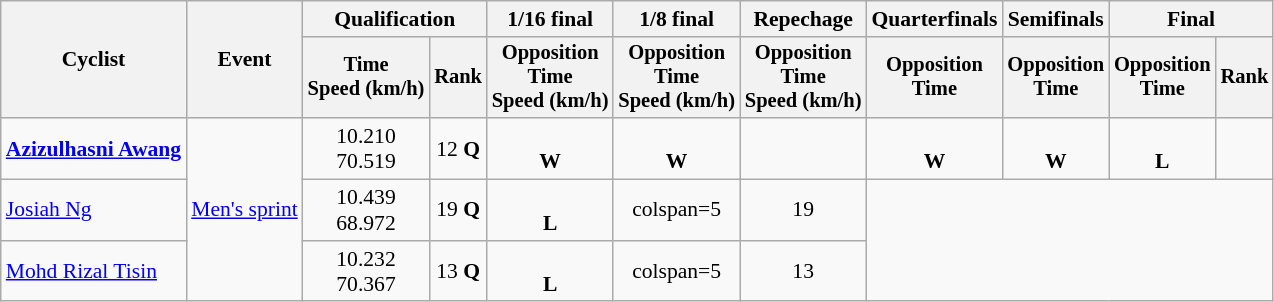<table class="wikitable" style="font-size:90%">
<tr>
<th rowspan=2>Cyclist</th>
<th rowspan=2>Event</th>
<th colspan=2>Qualification</th>
<th>1/16 final</th>
<th>1/8 final</th>
<th>Repechage</th>
<th>Quarterfinals</th>
<th>Semifinals</th>
<th colspan=2>Final</th>
</tr>
<tr style="font-size:95%">
<th>Time<br>Speed (km/h)</th>
<th>Rank</th>
<th>Opposition<br>Time<br>Speed (km/h)</th>
<th>Opposition<br>Time<br>Speed (km/h)</th>
<th>Opposition<br>Time<br>Speed (km/h)</th>
<th>Opposition<br>Time</th>
<th>Opposition<br>Time</th>
<th>Opposition<br>Time</th>
<th>Rank</th>
</tr>
<tr align=center>
<td align=left><strong><a href='#'>Azizulhasni Awang</a></strong></td>
<td align=left rowspan=3><a href='#'>Men's sprint</a></td>
<td>10.210<br>70.519</td>
<td>12 <strong>Q</strong></td>
<td><br><strong>W</strong></td>
<td><br><strong>W</strong></td>
<td></td>
<td><br><strong>W</strong></td>
<td><br><strong>W</strong></td>
<td><br><strong>L</strong></td>
<td></td>
</tr>
<tr align=center>
<td align=left><a href='#'>Josiah Ng</a></td>
<td>10.439<br>68.972</td>
<td>19 <strong>Q</strong></td>
<td><br><strong>L</strong></td>
<td>colspan=5 </td>
<td>19</td>
</tr>
<tr align=center>
<td align=left><a href='#'>Mohd Rizal Tisin</a></td>
<td>10.232<br>70.367</td>
<td>13 <strong>Q</strong></td>
<td><br><strong>L</strong></td>
<td>colspan=5 </td>
<td>13</td>
</tr>
</table>
